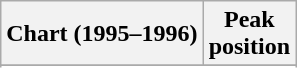<table class="wikitable sortable plainrowheaders" style="text-align:center">
<tr>
<th>Chart (1995–1996)</th>
<th>Peak<br>position</th>
</tr>
<tr>
</tr>
<tr>
</tr>
<tr>
</tr>
<tr>
</tr>
</table>
